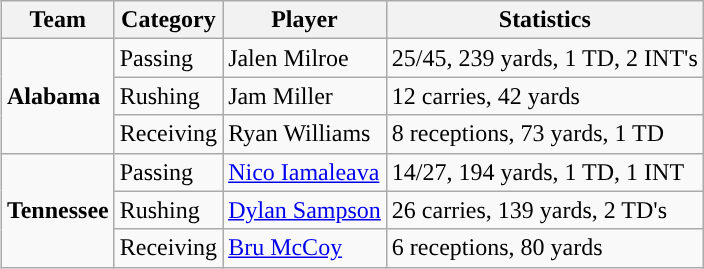<table class="wikitable" style="float: right;">
<tr>
<th>Team</th>
<th>Category</th>
<th>Player</th>
<th>Statistics</th>
</tr>
<tr>
<td rowspan=3><strong>Alabama</strong></td>
<td>Passing</td>
<td>Jalen Milroe</td>
<td>25/45, 239 yards, 1 TD, 2 INT's</td>
</tr>
<tr>
<td>Rushing</td>
<td>Jam Miller</td>
<td>12 carries, 42 yards</td>
</tr>
<tr>
<td>Receiving</td>
<td>Ryan Williams</td>
<td>8 receptions, 73 yards, 1 TD</td>
</tr>
<tr>
<td rowspan=3><strong>Tennessee</strong></td>
<td>Passing</td>
<td><a href='#'>Nico Iamaleava</a></td>
<td>14/27, 194 yards, 1 TD, 1 INT</td>
</tr>
<tr>
<td>Rushing</td>
<td><a href='#'>Dylan Sampson</a></td>
<td>26 carries, 139 yards, 2 TD's</td>
</tr>
<tr>
<td>Receiving</td>
<td><a href='#'>Bru McCoy</a></td>
<td>6 receptions, 80 yards</td>
</tr>
</table>
